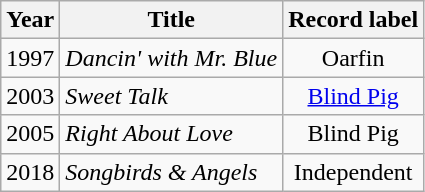<table class="wikitable sortable">
<tr>
<th>Year</th>
<th>Title</th>
<th>Record label</th>
</tr>
<tr>
<td>1997</td>
<td><em>Dancin' with Mr. Blue</em></td>
<td align="center">Oarfin</td>
</tr>
<tr>
<td>2003</td>
<td><em>Sweet Talk</em></td>
<td align="center"><a href='#'>Blind Pig</a></td>
</tr>
<tr>
<td>2005</td>
<td><em>Right About Love</em></td>
<td align="center">Blind Pig</td>
</tr>
<tr>
<td>2018</td>
<td><em>Songbirds & Angels</em></td>
<td align="center">Independent</td>
</tr>
</table>
